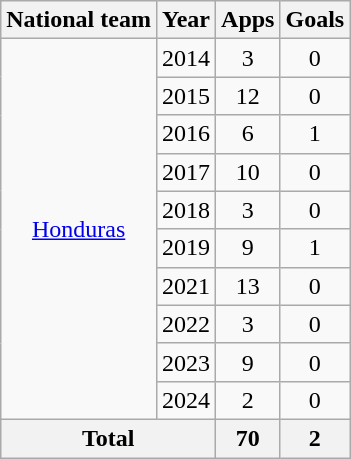<table class="wikitable" style="text-align:center">
<tr>
<th>National team</th>
<th>Year</th>
<th>Apps</th>
<th>Goals</th>
</tr>
<tr>
<td rowspan="10"><a href='#'>Honduras</a></td>
<td>2014</td>
<td>3</td>
<td>0</td>
</tr>
<tr>
<td>2015</td>
<td>12</td>
<td>0</td>
</tr>
<tr>
<td>2016</td>
<td>6</td>
<td>1</td>
</tr>
<tr>
<td>2017</td>
<td>10</td>
<td>0</td>
</tr>
<tr>
<td>2018</td>
<td>3</td>
<td>0</td>
</tr>
<tr>
<td>2019</td>
<td>9</td>
<td>1</td>
</tr>
<tr>
<td>2021</td>
<td>13</td>
<td>0</td>
</tr>
<tr>
<td>2022</td>
<td>3</td>
<td>0</td>
</tr>
<tr>
<td>2023</td>
<td>9</td>
<td>0</td>
</tr>
<tr>
<td>2024</td>
<td>2</td>
<td>0</td>
</tr>
<tr>
<th colspan="2">Total</th>
<th>70</th>
<th>2</th>
</tr>
</table>
